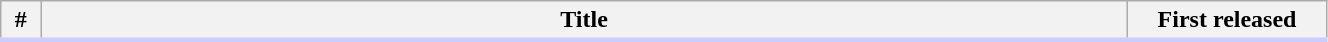<table class="wikitable" width = "70%">
<tr style="border-bottom:3px solid #CCF">
<th width="3%">#</th>
<th>Title</th>
<th width="15%">First released<br>


</th>
</tr>
</table>
